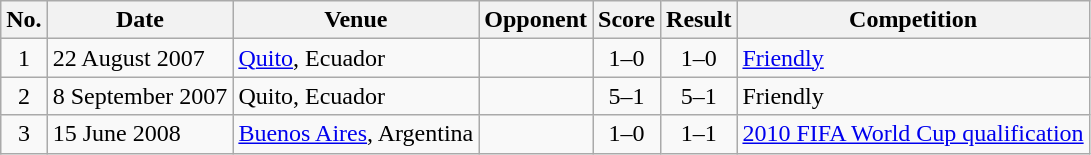<table class="wikitable sortable">
<tr>
<th scope="col">No.</th>
<th scope="col">Date</th>
<th scope="col">Venue</th>
<th scope="col">Opponent</th>
<th scope="col">Score</th>
<th scope="col">Result</th>
<th scope="col">Competition</th>
</tr>
<tr>
<td style="text-align:center">1</td>
<td>22 August 2007</td>
<td><a href='#'>Quito</a>, Ecuador</td>
<td></td>
<td style="text-align:center">1–0</td>
<td style="text-align:center">1–0</td>
<td><a href='#'>Friendly</a></td>
</tr>
<tr>
<td style="text-align:center">2</td>
<td>8 September 2007</td>
<td>Quito, Ecuador</td>
<td></td>
<td style="text-align:center">5–1</td>
<td style="text-align:center">5–1</td>
<td>Friendly</td>
</tr>
<tr>
<td style="text-align:center">3</td>
<td>15 June 2008</td>
<td><a href='#'>Buenos Aires</a>, Argentina</td>
<td></td>
<td style="text-align:center">1–0</td>
<td style="text-align:center">1–1</td>
<td><a href='#'>2010 FIFA World Cup qualification</a></td>
</tr>
</table>
